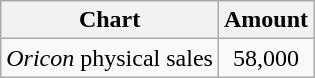<table class="wikitable">
<tr>
<th>Chart</th>
<th>Amount</th>
</tr>
<tr>
<td><em>Oricon</em> physical sales</td>
<td align="center">58,000</td>
</tr>
</table>
